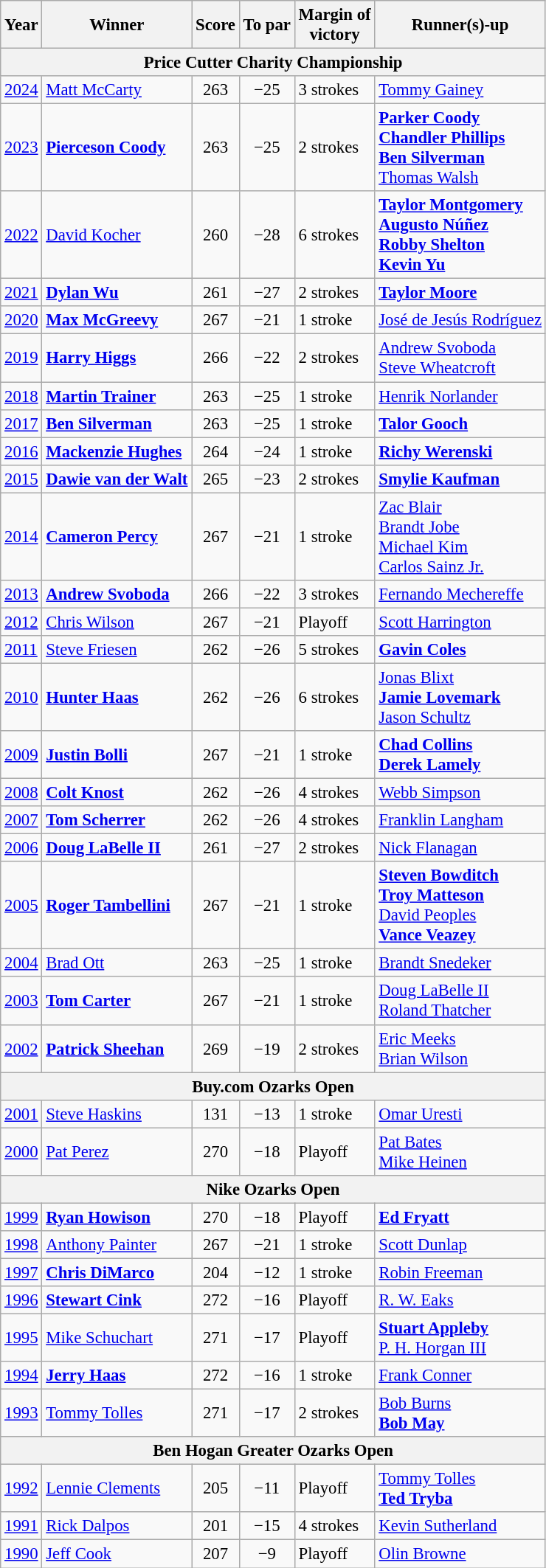<table class=wikitable style=font-size:95%>
<tr>
<th>Year</th>
<th>Winner</th>
<th>Score</th>
<th>To par</th>
<th>Margin of<br>victory</th>
<th>Runner(s)-up</th>
</tr>
<tr>
<th colspan=7>Price Cutter Charity Championship</th>
</tr>
<tr>
<td><a href='#'>2024</a></td>
<td> <a href='#'>Matt McCarty</a></td>
<td align=center>263</td>
<td align=center>−25</td>
<td>3 strokes</td>
<td> <a href='#'>Tommy Gainey</a></td>
</tr>
<tr>
<td><a href='#'>2023</a></td>
<td> <strong><a href='#'>Pierceson Coody</a></strong></td>
<td align=center>263</td>
<td align=center>−25</td>
<td>2 strokes</td>
<td> <strong><a href='#'>Parker Coody</a></strong><br> <strong><a href='#'>Chandler Phillips</a></strong><br> <strong><a href='#'>Ben Silverman</a></strong><br> <a href='#'>Thomas Walsh</a></td>
</tr>
<tr>
<td><a href='#'>2022</a></td>
<td> <a href='#'>David Kocher</a></td>
<td align=center>260</td>
<td align=center>−28</td>
<td>6 strokes</td>
<td> <strong><a href='#'>Taylor Montgomery</a></strong><br> <strong><a href='#'>Augusto Núñez</a></strong><br> <strong><a href='#'>Robby Shelton</a></strong><br> <strong><a href='#'>Kevin Yu</a></strong></td>
</tr>
<tr>
<td><a href='#'>2021</a></td>
<td> <strong><a href='#'>Dylan Wu</a></strong></td>
<td align=center>261</td>
<td align=center>−27</td>
<td>2 strokes</td>
<td> <strong><a href='#'>Taylor Moore</a></strong></td>
</tr>
<tr>
<td><a href='#'>2020</a></td>
<td> <strong><a href='#'>Max McGreevy</a></strong></td>
<td align=center>267</td>
<td align=center>−21</td>
<td>1 stroke</td>
<td> <a href='#'>José de Jesús Rodríguez</a></td>
</tr>
<tr>
<td><a href='#'>2019</a></td>
<td> <strong><a href='#'>Harry Higgs</a></strong></td>
<td align=center>266</td>
<td align=center>−22</td>
<td>2 strokes</td>
<td> <a href='#'>Andrew Svoboda</a><br> <a href='#'>Steve Wheatcroft</a></td>
</tr>
<tr>
<td><a href='#'>2018</a></td>
<td> <strong><a href='#'>Martin Trainer</a></strong></td>
<td align=center>263</td>
<td align=center>−25</td>
<td>1 stroke</td>
<td> <a href='#'>Henrik Norlander</a></td>
</tr>
<tr>
<td><a href='#'>2017</a></td>
<td> <strong><a href='#'>Ben Silverman</a></strong></td>
<td align=center>263</td>
<td align=center>−25</td>
<td>1 stroke</td>
<td> <strong><a href='#'>Talor Gooch</a></strong></td>
</tr>
<tr>
<td><a href='#'>2016</a></td>
<td> <strong><a href='#'>Mackenzie Hughes</a></strong></td>
<td align=center>264</td>
<td align=center>−24</td>
<td>1 stroke</td>
<td> <strong><a href='#'>Richy Werenski</a></strong></td>
</tr>
<tr>
<td><a href='#'>2015</a></td>
<td> <strong><a href='#'>Dawie van der Walt</a></strong></td>
<td align=center>265</td>
<td align=center>−23</td>
<td>2 strokes</td>
<td> <strong><a href='#'>Smylie Kaufman</a></strong></td>
</tr>
<tr>
<td><a href='#'>2014</a></td>
<td> <strong><a href='#'>Cameron Percy</a></strong></td>
<td align=center>267</td>
<td align=center>−21</td>
<td>1 stroke</td>
<td> <a href='#'>Zac Blair</a><br> <a href='#'>Brandt Jobe</a><br> <a href='#'>Michael Kim</a><br> <a href='#'>Carlos Sainz Jr.</a></td>
</tr>
<tr>
<td><a href='#'>2013</a></td>
<td> <strong><a href='#'>Andrew Svoboda</a></strong></td>
<td align=center>266</td>
<td align=center>−22</td>
<td>3 strokes</td>
<td> <a href='#'>Fernando Mechereffe</a></td>
</tr>
<tr>
<td><a href='#'>2012</a></td>
<td> <a href='#'>Chris Wilson</a></td>
<td align=center>267</td>
<td align=center>−21</td>
<td>Playoff</td>
<td> <a href='#'>Scott Harrington</a></td>
</tr>
<tr>
<td><a href='#'>2011</a></td>
<td> <a href='#'>Steve Friesen</a></td>
<td align=center>262</td>
<td align=center>−26</td>
<td>5 strokes</td>
<td> <strong><a href='#'>Gavin Coles</a></strong></td>
</tr>
<tr>
<td><a href='#'>2010</a></td>
<td> <strong><a href='#'>Hunter Haas</a></strong></td>
<td align=center>262</td>
<td align=center>−26</td>
<td>6 strokes</td>
<td> <a href='#'>Jonas Blixt</a><br> <strong><a href='#'>Jamie Lovemark</a></strong><br> <a href='#'>Jason Schultz</a></td>
</tr>
<tr>
<td><a href='#'>2009</a></td>
<td> <strong><a href='#'>Justin Bolli</a></strong></td>
<td align=center>267</td>
<td align=center>−21</td>
<td>1 stroke</td>
<td> <strong><a href='#'>Chad Collins</a></strong><br> <strong><a href='#'>Derek Lamely</a></strong></td>
</tr>
<tr>
<td><a href='#'>2008</a></td>
<td> <strong><a href='#'>Colt Knost</a></strong></td>
<td align=center>262</td>
<td align=center>−26</td>
<td>4 strokes</td>
<td> <a href='#'>Webb Simpson</a></td>
</tr>
<tr>
<td><a href='#'>2007</a></td>
<td> <strong><a href='#'>Tom Scherrer</a></strong></td>
<td align=center>262</td>
<td align=center>−26</td>
<td>4 strokes</td>
<td> <a href='#'>Franklin Langham</a></td>
</tr>
<tr>
<td><a href='#'>2006</a></td>
<td> <strong><a href='#'>Doug LaBelle II</a></strong></td>
<td align=center>261</td>
<td align=center>−27</td>
<td>2 strokes</td>
<td> <a href='#'>Nick Flanagan</a></td>
</tr>
<tr>
<td><a href='#'>2005</a></td>
<td> <strong><a href='#'>Roger Tambellini</a></strong></td>
<td align=center>267</td>
<td align=center>−21</td>
<td>1 stroke</td>
<td> <strong><a href='#'>Steven Bowditch</a></strong><br> <strong><a href='#'>Troy Matteson</a></strong><br> <a href='#'>David Peoples</a><br> <strong><a href='#'>Vance Veazey</a></strong></td>
</tr>
<tr>
<td><a href='#'>2004</a></td>
<td> <a href='#'>Brad Ott</a></td>
<td align=center>263</td>
<td align=center>−25</td>
<td>1 stroke</td>
<td> <a href='#'>Brandt Snedeker</a></td>
</tr>
<tr>
<td><a href='#'>2003</a></td>
<td> <strong><a href='#'>Tom Carter</a></strong></td>
<td align=center>267</td>
<td align=center>−21</td>
<td>1 stroke</td>
<td> <a href='#'>Doug LaBelle II</a><br> <a href='#'>Roland Thatcher</a></td>
</tr>
<tr>
<td><a href='#'>2002</a></td>
<td> <strong><a href='#'>Patrick Sheehan</a></strong></td>
<td align=center>269</td>
<td align=center>−19</td>
<td>2 strokes</td>
<td> <a href='#'>Eric Meeks</a><br> <a href='#'>Brian Wilson</a></td>
</tr>
<tr>
<th colspan=7>Buy.com Ozarks Open</th>
</tr>
<tr>
<td><a href='#'>2001</a></td>
<td> <a href='#'>Steve Haskins</a></td>
<td align=center>131</td>
<td align=center>−13</td>
<td>1 stroke</td>
<td> <a href='#'>Omar Uresti</a></td>
</tr>
<tr>
<td><a href='#'>2000</a></td>
<td> <a href='#'>Pat Perez</a></td>
<td align=center>270</td>
<td align=center>−18</td>
<td>Playoff</td>
<td> <a href='#'>Pat Bates</a><br> <a href='#'>Mike Heinen</a></td>
</tr>
<tr>
<th colspan=7>Nike Ozarks Open</th>
</tr>
<tr>
<td><a href='#'>1999</a></td>
<td> <strong><a href='#'>Ryan Howison</a></strong></td>
<td align=center>270</td>
<td align=center>−18</td>
<td>Playoff</td>
<td> <strong><a href='#'>Ed Fryatt</a></strong></td>
</tr>
<tr>
<td><a href='#'>1998</a></td>
<td> <a href='#'>Anthony Painter</a></td>
<td align=center>267</td>
<td align=center>−21</td>
<td>1 stroke</td>
<td> <a href='#'>Scott Dunlap</a></td>
</tr>
<tr>
<td><a href='#'>1997</a></td>
<td> <strong><a href='#'>Chris DiMarco</a></strong></td>
<td align=center>204</td>
<td align=center>−12</td>
<td>1 stroke</td>
<td> <a href='#'>Robin Freeman</a></td>
</tr>
<tr>
<td><a href='#'>1996</a></td>
<td> <strong><a href='#'>Stewart Cink</a></strong></td>
<td align=center>272</td>
<td align=center>−16</td>
<td>Playoff</td>
<td> <a href='#'>R. W. Eaks</a></td>
</tr>
<tr>
<td><a href='#'>1995</a></td>
<td> <a href='#'>Mike Schuchart</a></td>
<td align=center>271</td>
<td align=center>−17</td>
<td>Playoff</td>
<td> <strong><a href='#'>Stuart Appleby</a></strong><br> <a href='#'>P. H. Horgan III</a></td>
</tr>
<tr>
<td><a href='#'>1994</a></td>
<td> <strong><a href='#'>Jerry Haas</a></strong></td>
<td align=center>272</td>
<td align=center>−16</td>
<td>1 stroke</td>
<td> <a href='#'>Frank Conner</a></td>
</tr>
<tr>
<td><a href='#'>1993</a></td>
<td> <a href='#'>Tommy Tolles</a></td>
<td align=center>271</td>
<td align=center>−17</td>
<td>2 strokes</td>
<td> <a href='#'>Bob Burns</a><br> <strong><a href='#'>Bob May</a></strong></td>
</tr>
<tr>
<th colspan=7>Ben Hogan Greater Ozarks Open</th>
</tr>
<tr>
<td><a href='#'>1992</a></td>
<td> <a href='#'>Lennie Clements</a></td>
<td align=center>205</td>
<td align=center>−11</td>
<td>Playoff</td>
<td> <a href='#'>Tommy Tolles</a><br> <strong><a href='#'>Ted Tryba</a></strong></td>
</tr>
<tr>
<td><a href='#'>1991</a></td>
<td> <a href='#'>Rick Dalpos</a></td>
<td align=center>201</td>
<td align=center>−15</td>
<td>4 strokes</td>
<td> <a href='#'>Kevin Sutherland</a></td>
</tr>
<tr>
<td><a href='#'>1990</a></td>
<td> <a href='#'>Jeff Cook</a></td>
<td align=center>207</td>
<td align=center>−9</td>
<td>Playoff</td>
<td> <a href='#'>Olin Browne</a></td>
</tr>
</table>
